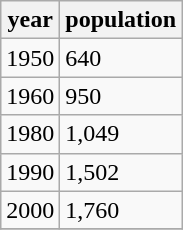<table class="wikitable">
<tr>
<th>year</th>
<th>population</th>
</tr>
<tr>
<td>1950</td>
<td>640</td>
</tr>
<tr>
<td>1960</td>
<td>950</td>
</tr>
<tr>
<td>1980</td>
<td>1,049</td>
</tr>
<tr>
<td>1990</td>
<td>1,502</td>
</tr>
<tr>
<td>2000</td>
<td>1,760</td>
</tr>
<tr>
</tr>
</table>
